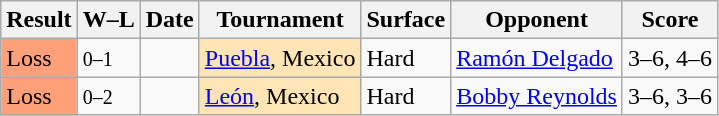<table class="sortable wikitable nowrap">
<tr>
<th>Result</th>
<th class="unsortable">W–L</th>
<th>Date</th>
<th>Tournament</th>
<th>Surface</th>
<th>Opponent</th>
<th class="unsortable">Score</th>
</tr>
<tr>
<td bgcolor=FFA07A>Loss</td>
<td><small>0–1</small></td>
<td><a href='#'></a></td>
<td style="background:moccasin;"><a href='#'>Puebla</a>, Mexico</td>
<td>Hard</td>
<td> <a href='#'>Ramón Delgado</a></td>
<td>3–6, 4–6</td>
</tr>
<tr>
<td bgcolor=FFA07A>Loss</td>
<td><small>0–2</small></td>
<td><a href='#'></a></td>
<td style="background:moccasin;"><a href='#'>León</a>, Mexico</td>
<td>Hard</td>
<td> <a href='#'>Bobby Reynolds</a></td>
<td>3–6, 3–6</td>
</tr>
</table>
